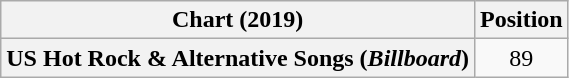<table class="wikitable sortable plainrowheaders" style="text-align:center">
<tr>
<th scope="col">Chart (2019)</th>
<th scope="col">Position</th>
</tr>
<tr>
<th scope="row">US Hot Rock & Alternative Songs (<em>Billboard</em>)</th>
<td>89</td>
</tr>
</table>
